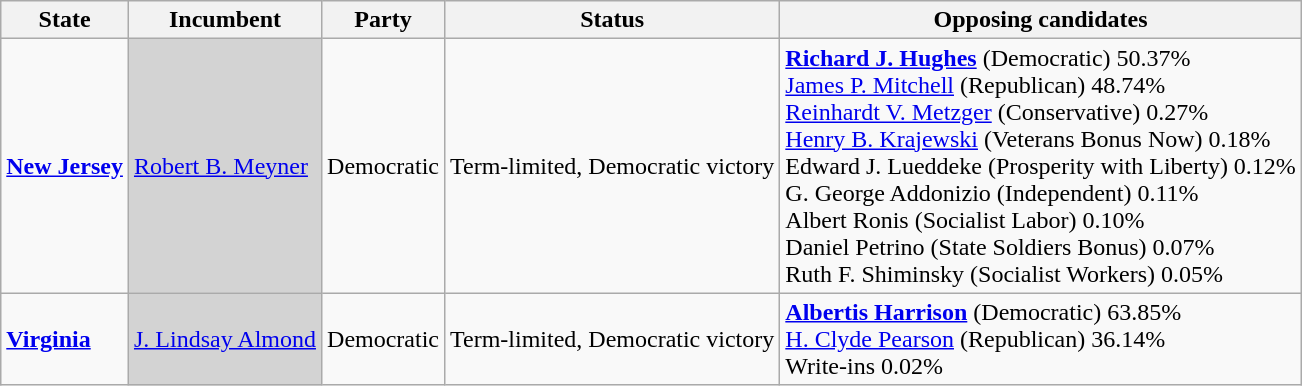<table class="wikitable">
<tr>
<th>State</th>
<th>Incumbent</th>
<th>Party</th>
<th>Status</th>
<th>Opposing candidates</th>
</tr>
<tr>
<td><strong><a href='#'>New Jersey</a></strong></td>
<td bgcolor="lightgrey"><a href='#'>Robert B. Meyner</a></td>
<td>Democratic</td>
<td>Term-limited, Democratic victory</td>
<td><strong><a href='#'>Richard J. Hughes</a></strong> (Democratic) 50.37%<br>  <a href='#'>James P. Mitchell</a> (Republican) 48.74%<br>  <a href='#'>Reinhardt V. Metzger</a> (Conservative) 0.27%<br>  <a href='#'>Henry B. Krajewski</a> (Veterans Bonus Now) 0.18%<br>  Edward J. Lueddeke (Prosperity with Liberty) 0.12%<br>  G. George Addonizio (Independent) 0.11%<br>  Albert Ronis (Socialist Labor) 0.10%<br>  Daniel Petrino (State Soldiers Bonus) 0.07%<br>  Ruth F. Shiminsky (Socialist Workers) 0.05%</td>
</tr>
<tr>
<td><strong><a href='#'>Virginia</a></strong></td>
<td bgcolor="lightgrey"><a href='#'>J. Lindsay Almond</a></td>
<td>Democratic</td>
<td>Term-limited, Democratic victory</td>
<td><strong><a href='#'>Albertis Harrison</a></strong> (Democratic) 63.85%<br> <a href='#'>H. Clyde Pearson</a> (Republican) 36.14%<br>  Write-ins 0.02%</td>
</tr>
</table>
